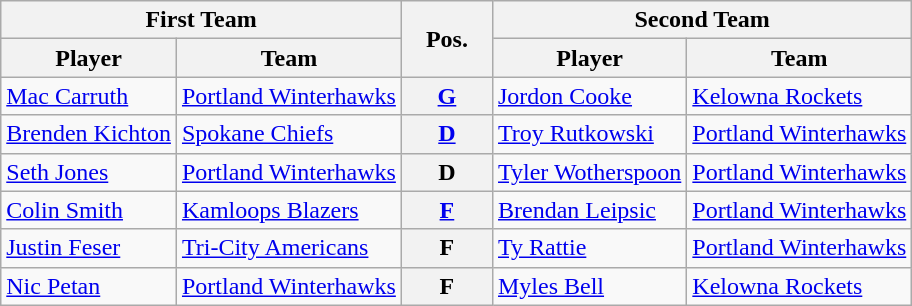<table class="wikitable">
<tr>
<th colspan="2">First Team</th>
<th style="width:10%;" rowspan="2">Pos.</th>
<th colspan="2">Second Team</th>
</tr>
<tr>
<th>Player</th>
<th>Team</th>
<th>Player</th>
<th>Team</th>
</tr>
<tr>
<td><a href='#'>Mac Carruth</a></td>
<td><a href='#'>Portland Winterhawks</a></td>
<th style="text-align:center;"><a href='#'>G</a></th>
<td><a href='#'>Jordon Cooke</a></td>
<td><a href='#'>Kelowna Rockets</a></td>
</tr>
<tr>
<td><a href='#'>Brenden Kichton</a></td>
<td><a href='#'>Spokane Chiefs</a></td>
<th style="text-align:center;"><a href='#'>D</a></th>
<td><a href='#'>Troy Rutkowski</a></td>
<td><a href='#'>Portland Winterhawks</a></td>
</tr>
<tr>
<td><a href='#'>Seth Jones</a></td>
<td><a href='#'>Portland Winterhawks</a></td>
<th style="text-align:center;">D</th>
<td><a href='#'>Tyler Wotherspoon</a></td>
<td><a href='#'>Portland Winterhawks</a></td>
</tr>
<tr>
<td><a href='#'>Colin Smith</a></td>
<td><a href='#'>Kamloops Blazers</a></td>
<th style="text-align:center;"><a href='#'>F</a></th>
<td><a href='#'>Brendan Leipsic</a></td>
<td><a href='#'>Portland Winterhawks</a></td>
</tr>
<tr>
<td><a href='#'>Justin Feser</a></td>
<td><a href='#'>Tri-City Americans</a></td>
<th style="text-align:center;">F</th>
<td><a href='#'>Ty Rattie</a></td>
<td><a href='#'>Portland Winterhawks</a></td>
</tr>
<tr>
<td><a href='#'>Nic Petan</a></td>
<td><a href='#'>Portland Winterhawks</a></td>
<th style="text-align:center;">F</th>
<td><a href='#'>Myles Bell</a></td>
<td><a href='#'>Kelowna Rockets</a></td>
</tr>
</table>
